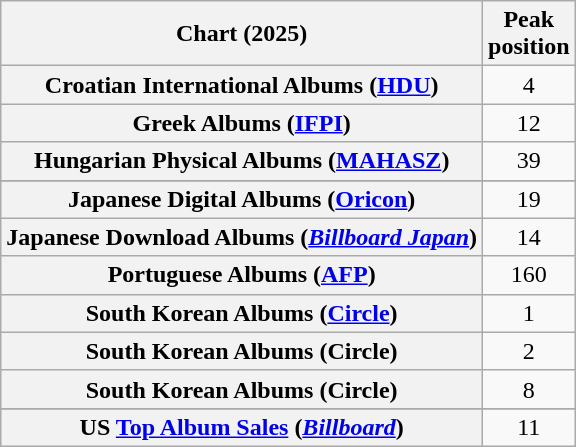<table class="wikitable sortable plainrowheaders" style="text-align:center">
<tr>
<th scope="col">Chart (2025)</th>
<th scope="col">Peak<br>position</th>
</tr>
<tr>
<th scope="row">Croatian International Albums (<a href='#'>HDU</a>)</th>
<td>4</td>
</tr>
<tr>
<th scope="row">Greek Albums (<a href='#'>IFPI</a>)</th>
<td>12</td>
</tr>
<tr>
<th scope="row">Hungarian Physical Albums (<a href='#'>MAHASZ</a>)</th>
<td>39</td>
</tr>
<tr>
</tr>
<tr>
<th scope="row">Japanese Digital Albums (<a href='#'>Oricon</a>)</th>
<td>19</td>
</tr>
<tr>
<th scope="row">Japanese Download Albums (<em><a href='#'>Billboard Japan</a></em>)</th>
<td>14</td>
</tr>
<tr>
<th scope="row">Portuguese Albums (<a href='#'>AFP</a>)</th>
<td>160</td>
</tr>
<tr>
<th scope="row">South Korean Albums (<a href='#'>Circle</a>)</th>
<td>1</td>
</tr>
<tr>
<th scope="row">South Korean Albums (Circle)<br></th>
<td>2</td>
</tr>
<tr>
<th scope="row">South Korean Albums (Circle)<br></th>
<td>8</td>
</tr>
<tr>
</tr>
<tr>
<th scope="row">US <a href='#'>Top Album Sales</a> (<em><a href='#'>Billboard</a></em>)</th>
<td>11</td>
</tr>
</table>
